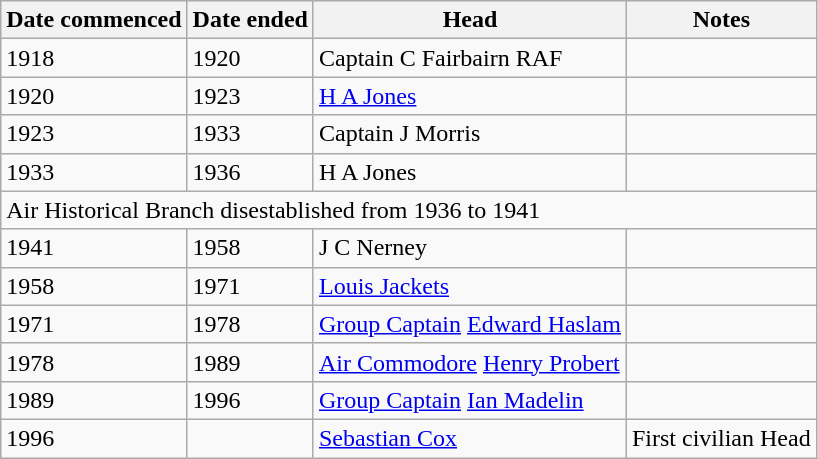<table class="wikitable">
<tr>
<th>Date commenced</th>
<th>Date ended</th>
<th>Head</th>
<th>Notes</th>
</tr>
<tr>
<td>1918</td>
<td>1920</td>
<td>Captain C Fairbairn RAF</td>
<td></td>
</tr>
<tr>
<td>1920</td>
<td>1923</td>
<td><a href='#'>H A Jones</a></td>
<td></td>
</tr>
<tr>
<td>1923</td>
<td>1933</td>
<td>Captain J Morris</td>
<td></td>
</tr>
<tr>
<td>1933</td>
<td>1936</td>
<td>H A Jones</td>
<td></td>
</tr>
<tr>
<td colspan=4>Air Historical Branch disestablished from 1936 to 1941</td>
</tr>
<tr>
<td>1941</td>
<td>1958</td>
<td>J C Nerney</td>
<td></td>
</tr>
<tr>
<td>1958</td>
<td>1971</td>
<td><a href='#'>Louis Jackets</a></td>
<td></td>
</tr>
<tr>
<td>1971</td>
<td>1978</td>
<td><a href='#'>Group Captain</a> <a href='#'>Edward Haslam</a></td>
<td></td>
</tr>
<tr>
<td>1978</td>
<td>1989</td>
<td><a href='#'>Air Commodore</a> <a href='#'>Henry Probert</a></td>
<td></td>
</tr>
<tr>
<td>1989</td>
<td>1996</td>
<td><a href='#'>Group Captain</a> <a href='#'>Ian Madelin</a></td>
<td></td>
</tr>
<tr>
<td>1996</td>
<td></td>
<td><a href='#'>Sebastian Cox</a></td>
<td> First civilian Head</td>
</tr>
</table>
